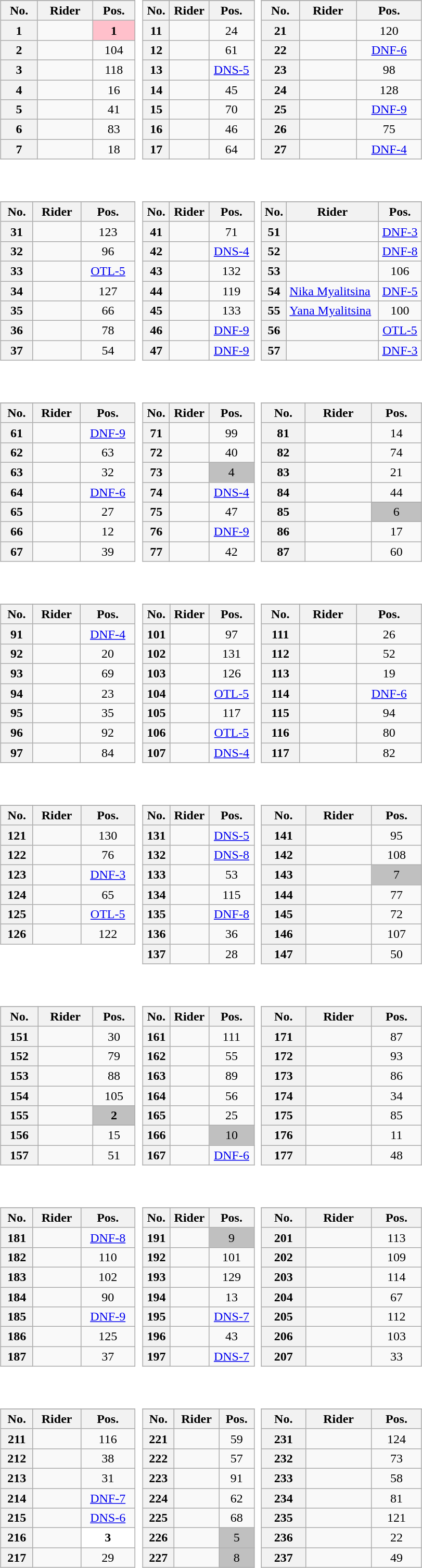<table>
<tr valign="top">
<td style="width:33%;"><br><table class="wikitable plainrowheaders" style="text-align:center; width:97%">
<tr>
</tr>
<tr style="text-align:center;">
<th scope="col">No.</th>
<th scope="col">Rider</th>
<th scope="col">Pos.</th>
</tr>
<tr>
<th scope="row" style="text-align:center;">1</th>
<td style="text-align:left;"> </td>
<td style="text-align:center; background:pink;"><strong>1</strong></td>
</tr>
<tr>
<th scope="row" style="text-align:center;">2</th>
<td style="text-align:left;"></td>
<td>104</td>
</tr>
<tr>
<th scope="row" style="text-align:center;">3</th>
<td style="text-align:left;"></td>
<td>118</td>
</tr>
<tr>
<th scope="row" style="text-align:center;">4</th>
<td style="text-align:left;"></td>
<td>16</td>
</tr>
<tr>
<th scope="row" style="text-align:center;">5</th>
<td style="text-align:left;"></td>
<td>41</td>
</tr>
<tr>
<th scope="row" style="text-align:center;">6</th>
<td style="text-align:left;"></td>
<td>83</td>
</tr>
<tr>
<th scope="row" style="text-align:center;">7</th>
<td style="text-align:left;"></td>
<td>18</td>
</tr>
</table>
</td>
<td><br><table class="wikitable plainrowheaders" style="text-align:center; width:97%">
<tr>
</tr>
<tr style="text-align:center;">
<th scope="col">No.</th>
<th scope="col">Rider</th>
<th scope="col">Pos.</th>
</tr>
<tr>
<th scope="row" style="text-align:center;">11</th>
<td style="text-align:left;"></td>
<td>24</td>
</tr>
<tr>
<th scope="row" style="text-align:center;">12</th>
<td style="text-align:left;"></td>
<td>61</td>
</tr>
<tr>
<th scope="row" style="text-align:center;">13</th>
<td style="text-align:left;"></td>
<td><a href='#'>DNS-5</a></td>
</tr>
<tr>
<th scope="row" style="text-align:center;">14</th>
<td style="text-align:left;"></td>
<td>45</td>
</tr>
<tr>
<th scope="row" style="text-align:center;">15</th>
<td style="text-align:left;"></td>
<td>70</td>
</tr>
<tr>
<th scope="row" style="text-align:center;">16</th>
<td style="text-align:left;"></td>
<td>46</td>
</tr>
<tr>
<th scope="row" style="text-align:center;">17</th>
<td style="text-align:left;"></td>
<td>64</td>
</tr>
</table>
</td>
<td><br><table class="wikitable plainrowheaders" style="text-align:center; width:97%">
<tr>
</tr>
<tr style="text-align:center;">
<th scope="col">No.</th>
<th scope="col">Rider</th>
<th scope="col">Pos.</th>
</tr>
<tr>
<th scope="row" style="text-align:center;">21</th>
<td style="text-align:left;"></td>
<td>120</td>
</tr>
<tr>
<th scope="row" style="text-align:center;">22</th>
<td style="text-align:left;"></td>
<td><a href='#'>DNF-6</a></td>
</tr>
<tr>
<th scope="row" style="text-align:center;">23</th>
<td style="text-align:left;"></td>
<td>98</td>
</tr>
<tr>
<th scope="row" style="text-align:center;">24</th>
<td style="text-align:left;"></td>
<td>128</td>
</tr>
<tr>
<th scope="row" style="text-align:center;">25</th>
<td style="text-align:left;"></td>
<td><a href='#'>DNF-9</a></td>
</tr>
<tr>
<th scope="row" style="text-align:center;">26</th>
<td style="text-align:left;"></td>
<td>75</td>
</tr>
<tr>
<th scope="row" style="text-align:center;">27</th>
<td style="text-align:left;"></td>
<td><a href='#'>DNF-4</a></td>
</tr>
</table>
</td>
<td></td>
</tr>
<tr valign="top">
<td style="width:33%;"><br><table class="wikitable plainrowheaders" style="text-align:center; width:97%">
<tr>
</tr>
<tr style="text-align:center;">
<th scope="col">No.</th>
<th scope="col">Rider</th>
<th scope="col">Pos.</th>
</tr>
<tr>
<th scope="row" style="text-align:center;">31</th>
<td style="text-align:left;"></td>
<td>123</td>
</tr>
<tr>
<th scope="row" style="text-align:center;">32</th>
<td style="text-align:left;"></td>
<td>96</td>
</tr>
<tr>
<th scope="row" style="text-align:center;">33</th>
<td style="text-align:left;"></td>
<td><a href='#'>OTL-5</a></td>
</tr>
<tr>
<th scope="row" style="text-align:center;">34</th>
<td style="text-align:left;"></td>
<td>127</td>
</tr>
<tr>
<th scope="row" style="text-align:center;">35</th>
<td style="text-align:left;"></td>
<td>66</td>
</tr>
<tr>
<th scope="row" style="text-align:center;">36</th>
<td style="text-align:left;"></td>
<td>78</td>
</tr>
<tr>
<th scope="row" style="text-align:center;">37</th>
<td style="text-align:left;"></td>
<td>54</td>
</tr>
</table>
</td>
<td><br><table class="wikitable plainrowheaders" style="text-align:center; width:97%">
<tr>
</tr>
<tr style="text-align:center;">
<th scope="col">No.</th>
<th scope="col">Rider</th>
<th scope="col">Pos.</th>
</tr>
<tr>
<th scope="row" style="text-align:center;">41</th>
<td style="text-align:left;"></td>
<td>71</td>
</tr>
<tr>
<th scope="row" style="text-align:center;">42</th>
<td style="text-align:left;"></td>
<td><a href='#'>DNS-4</a></td>
</tr>
<tr>
<th scope="row" style="text-align:center;">43</th>
<td style="text-align:left;"></td>
<td>132</td>
</tr>
<tr>
<th scope="row" style="text-align:center;">44</th>
<td style="text-align:left;"></td>
<td>119</td>
</tr>
<tr>
<th scope="row" style="text-align:center;">45</th>
<td style="text-align:left;"></td>
<td>133</td>
</tr>
<tr>
<th scope="row" style="text-align:center;">46</th>
<td style="text-align:left;"></td>
<td><a href='#'>DNF-9</a></td>
</tr>
<tr>
<th scope="row" style="text-align:center;">47</th>
<td style="text-align:left;"></td>
<td><a href='#'>DNF-9</a></td>
</tr>
</table>
</td>
<td><br><table class="wikitable plainrowheaders" style="text-align:center; width:97%">
<tr>
</tr>
<tr style="text-align:center;">
<th scope="col">No.</th>
<th scope="col">Rider</th>
<th scope="col">Pos.</th>
</tr>
<tr>
<th scope="row" style="text-align:center;">51</th>
<td style="text-align:left;"></td>
<td><a href='#'>DNF-3</a></td>
</tr>
<tr>
<th scope="row" style="text-align:center;">52</th>
<td style="text-align:left;"></td>
<td><a href='#'>DNF-8</a></td>
</tr>
<tr>
<th scope="row" style="text-align:center;">53</th>
<td style="text-align:left;"></td>
<td>106</td>
</tr>
<tr>
<th scope="row" style="text-align:center;">54</th>
<td style="text-align:left;"> <a href='#'>Nika Myalitsina</a></td>
<td><a href='#'>DNF-5</a></td>
</tr>
<tr>
<th scope="row" style="text-align:center;">55</th>
<td style="text-align:left;"> <a href='#'>Yana Myalitsina</a></td>
<td>100</td>
</tr>
<tr>
<th scope="row" style="text-align:center;">56</th>
<td style="text-align:left;"></td>
<td><a href='#'>OTL-5</a></td>
</tr>
<tr>
<th scope="row" style="text-align:center;">57</th>
<td style="text-align:left;"></td>
<td><a href='#'>DNF-3</a></td>
</tr>
</table>
</td>
<td></td>
</tr>
<tr valign="top">
<td style="width:33%;"><br><table class="wikitable plainrowheaders" style="text-align:center; width:97%">
<tr>
</tr>
<tr style="text-align:center;">
<th scope="col">No.</th>
<th scope="col">Rider</th>
<th scope="col">Pos.</th>
</tr>
<tr>
<th scope="row" style="text-align:center;">61</th>
<td style="text-align:left;"></td>
<td><a href='#'>DNF-9</a></td>
</tr>
<tr>
<th scope="row" style="text-align:center;">62</th>
<td style="text-align:left;"></td>
<td>63</td>
</tr>
<tr>
<th scope="row" style="text-align:center;">63</th>
<td style="text-align:left;"></td>
<td>32</td>
</tr>
<tr>
<th scope="row" style="text-align:center;">64</th>
<td style="text-align:left;"></td>
<td><a href='#'>DNF-6</a></td>
</tr>
<tr>
<th scope="row" style="text-align:center;">65</th>
<td style="text-align:left;"></td>
<td>27</td>
</tr>
<tr>
<th scope="row" style="text-align:center;">66</th>
<td style="text-align:left;"></td>
<td>12</td>
</tr>
<tr>
<th scope="row" style="text-align:center;">67</th>
<td style="text-align:left;"></td>
<td>39</td>
</tr>
</table>
</td>
<td><br><table class="wikitable plainrowheaders" style="text-align:center; width:97%">
<tr>
</tr>
<tr style="text-align:center;">
<th scope="col">No.</th>
<th scope="col">Rider</th>
<th scope="col">Pos.</th>
</tr>
<tr>
<th scope="row" style="text-align:center;">71</th>
<td style="text-align:left;"></td>
<td>99</td>
</tr>
<tr>
<th scope="row" style="text-align:center;">72</th>
<td style="text-align:left;"></td>
<td>40</td>
</tr>
<tr>
<th scope="row" style="text-align:center;">73</th>
<td style="text-align:left;"></td>
<td style="text-align:center; background:silver;">4</td>
</tr>
<tr>
<th scope="row" style="text-align:center;">74</th>
<td style="text-align:left;"></td>
<td><a href='#'>DNS-4</a></td>
</tr>
<tr>
<th scope="row" style="text-align:center;">75</th>
<td style="text-align:left;"></td>
<td>47</td>
</tr>
<tr>
<th scope="row" style="text-align:center;">76</th>
<td style="text-align:left;"></td>
<td><a href='#'>DNF-9</a></td>
</tr>
<tr>
<th scope="row" style="text-align:center;">77</th>
<td style="text-align:left;"></td>
<td>42</td>
</tr>
</table>
</td>
<td><br><table class="wikitable plainrowheaders" style="text-align:center; width:97%">
<tr>
</tr>
<tr style="text-align:center;">
<th scope="col">No.</th>
<th scope="col">Rider</th>
<th scope="col">Pos.</th>
</tr>
<tr>
<th scope="row" style="text-align:center;">81</th>
<td style="text-align:left;"></td>
<td>14</td>
</tr>
<tr>
<th scope="row" style="text-align:center;">82</th>
<td style="text-align:left;"></td>
<td>74</td>
</tr>
<tr>
<th scope="row" style="text-align:center;">83</th>
<td style="text-align:left;"></td>
<td>21</td>
</tr>
<tr>
<th scope="row" style="text-align:center;">84</th>
<td style="text-align:left;"></td>
<td>44</td>
</tr>
<tr>
<th scope="row" style="text-align:center;">85</th>
<td style="text-align:left;"></td>
<td style="text-align:center; background:silver;">6</td>
</tr>
<tr>
<th scope="row" style="text-align:center;">86</th>
<td style="text-align:left;"></td>
<td>17</td>
</tr>
<tr>
<th scope="row" style="text-align:center;">87</th>
<td style="text-align:left;"></td>
<td>60</td>
</tr>
</table>
</td>
<td></td>
</tr>
<tr valign="top">
<td style="width:33%;"><br><table class="wikitable plainrowheaders" style="text-align:center; width:97%">
<tr>
</tr>
<tr style="text-align:center;">
<th scope="col">No.</th>
<th scope="col">Rider</th>
<th scope="col">Pos.</th>
</tr>
<tr>
<th scope="row" style="text-align:center;">91</th>
<td style="text-align:left;"></td>
<td><a href='#'>DNF-4</a></td>
</tr>
<tr>
<th scope="row" style="text-align:center;">92</th>
<td style="text-align:left;"></td>
<td>20</td>
</tr>
<tr>
<th scope="row" style="text-align:center;">93</th>
<td style="text-align:left;"></td>
<td>69</td>
</tr>
<tr>
<th scope="row" style="text-align:center;">94</th>
<td style="text-align:left;"></td>
<td>23</td>
</tr>
<tr>
<th scope="row" style="text-align:center;">95</th>
<td style="text-align:left;"></td>
<td>35</td>
</tr>
<tr>
<th scope="row" style="text-align:center;">96</th>
<td style="text-align:left;"></td>
<td>92</td>
</tr>
<tr>
<th scope="row" style="text-align:center;">97</th>
<td style="text-align:left;"></td>
<td>84</td>
</tr>
</table>
</td>
<td><br><table class="wikitable plainrowheaders" style="text-align:center; width:97%">
<tr>
</tr>
<tr style="text-align:center;">
<th scope="col">No.</th>
<th scope="col">Rider</th>
<th scope="col">Pos.</th>
</tr>
<tr>
<th scope="row" style="text-align:center;">101</th>
<td style="text-align:left;"></td>
<td>97</td>
</tr>
<tr>
<th scope="row" style="text-align:center;">102</th>
<td style="text-align:left;"></td>
<td>131</td>
</tr>
<tr>
<th scope="row" style="text-align:center;">103</th>
<td style="text-align:left;"></td>
<td>126</td>
</tr>
<tr>
<th scope="row" style="text-align:center;">104</th>
<td style="text-align:left;"></td>
<td><a href='#'>OTL-5</a></td>
</tr>
<tr>
<th scope="row" style="text-align:center;">105</th>
<td style="text-align:left;"></td>
<td>117</td>
</tr>
<tr>
<th scope="row" style="text-align:center;">106</th>
<td style="text-align:left;"></td>
<td><a href='#'>OTL-5</a></td>
</tr>
<tr>
<th scope="row" style="text-align:center;">107</th>
<td style="text-align:left;"></td>
<td><a href='#'>DNS-4</a></td>
</tr>
</table>
</td>
<td><br><table class="wikitable plainrowheaders" style="text-align:center; width:97%">
<tr>
</tr>
<tr style="text-align:center;">
<th scope="col">No.</th>
<th scope="col">Rider</th>
<th scope="col">Pos.</th>
</tr>
<tr>
<th scope="row" style="text-align:center;">111</th>
<td style="text-align:left;"></td>
<td>26</td>
</tr>
<tr>
<th scope="row" style="text-align:center;">112</th>
<td style="text-align:left;"></td>
<td>52</td>
</tr>
<tr>
<th scope="row" style="text-align:center;">113</th>
<td style="text-align:left;"></td>
<td>19</td>
</tr>
<tr>
<th scope="row" style="text-align:center;">114</th>
<td style="text-align:left;"></td>
<td><a href='#'>DNF-6</a></td>
</tr>
<tr>
<th scope="row" style="text-align:center;">115</th>
<td style="text-align:left;"></td>
<td>94</td>
</tr>
<tr>
<th scope="row" style="text-align:center;">116</th>
<td style="text-align:left;"></td>
<td>80</td>
</tr>
<tr>
<th scope="row" style="text-align:center;">117</th>
<td style="text-align:left;"></td>
<td>82</td>
</tr>
</table>
</td>
<td></td>
</tr>
<tr valign="top">
<td style="width:33%;"><br><table class="wikitable plainrowheaders" style="text-align:center; width:97%">
<tr>
</tr>
<tr style="text-align:center;">
<th scope="col">No.</th>
<th scope="col">Rider</th>
<th scope="col">Pos.</th>
</tr>
<tr>
<th scope="row" style="text-align:center;">121</th>
<td style="text-align:left;"></td>
<td>130</td>
</tr>
<tr>
<th scope="row" style="text-align:center;">122</th>
<td style="text-align:left;"></td>
<td>76</td>
</tr>
<tr>
<th scope="row" style="text-align:center;">123</th>
<td style="text-align:left;"></td>
<td><a href='#'>DNF-3</a></td>
</tr>
<tr>
<th scope="row" style="text-align:center;">124</th>
<td style="text-align:left;"></td>
<td>65</td>
</tr>
<tr>
<th scope="row" style="text-align:center;">125</th>
<td style="text-align:left;"></td>
<td><a href='#'>OTL-5</a></td>
</tr>
<tr>
<th scope="row" style="text-align:center;">126</th>
<td style="text-align:left;"></td>
<td>122</td>
</tr>
</table>
</td>
<td><br><table class="wikitable plainrowheaders" style="text-align:center; width:97%">
<tr>
</tr>
<tr style="text-align:center;">
<th scope="col">No.</th>
<th scope="col">Rider</th>
<th scope="col">Pos.</th>
</tr>
<tr>
<th scope="row" style="text-align:center;">131</th>
<td style="text-align:left;"></td>
<td><a href='#'>DNS-5</a></td>
</tr>
<tr>
<th scope="row" style="text-align:center;">132</th>
<td style="text-align:left;"></td>
<td><a href='#'>DNS-8</a></td>
</tr>
<tr>
<th scope="row" style="text-align:center;">133</th>
<td style="text-align:left;"></td>
<td>53</td>
</tr>
<tr>
<th scope="row" style="text-align:center;">134</th>
<td style="text-align:left;"></td>
<td>115</td>
</tr>
<tr>
<th scope="row" style="text-align:center;">135</th>
<td style="text-align:left;"></td>
<td><a href='#'>DNF-8</a></td>
</tr>
<tr>
<th scope="row" style="text-align:center;">136</th>
<td style="text-align:left;"></td>
<td>36</td>
</tr>
<tr>
<th scope="row" style="text-align:center;">137</th>
<td style="text-align:left;"></td>
<td>28</td>
</tr>
</table>
</td>
<td><br><table class="wikitable plainrowheaders" style="text-align:center; width:97%">
<tr>
</tr>
<tr style="text-align:center;">
<th scope="col">No.</th>
<th scope="col">Rider</th>
<th scope="col">Pos.</th>
</tr>
<tr>
<th scope="row" style="text-align:center;">141</th>
<td style="text-align:left;"></td>
<td>95</td>
</tr>
<tr>
<th scope="row" style="text-align:center;">142</th>
<td style="text-align:left;"></td>
<td>108</td>
</tr>
<tr>
<th scope="row" style="text-align:center;">143</th>
<td style="text-align:left;"></td>
<td style="text-align:center; background:silver;">7</td>
</tr>
<tr>
<th scope="row" style="text-align:center;">144</th>
<td style="text-align:left;"></td>
<td>77</td>
</tr>
<tr>
<th scope="row" style="text-align:center;">145</th>
<td style="text-align:left;"></td>
<td>72</td>
</tr>
<tr>
<th scope="row" style="text-align:center;">146</th>
<td style="text-align:left;"></td>
<td>107</td>
</tr>
<tr>
<th scope="row" style="text-align:center;">147</th>
<td style="text-align:left;"></td>
<td>50</td>
</tr>
</table>
</td>
<td></td>
</tr>
<tr valign="top">
<td style="width:33%;"><br><table class="wikitable plainrowheaders" style="text-align:center; width:97%">
<tr>
</tr>
<tr style="text-align:center;">
<th scope="col">No.</th>
<th scope="col">Rider</th>
<th scope="col">Pos.</th>
</tr>
<tr>
<th scope="row" style="text-align:center;">151</th>
<td style="text-align:left;"></td>
<td>30</td>
</tr>
<tr>
<th scope="row" style="text-align:center;">152</th>
<td style="text-align:left;"></td>
<td>79</td>
</tr>
<tr>
<th scope="row" style="text-align:center;">153</th>
<td style="text-align:left;"></td>
<td>88</td>
</tr>
<tr>
<th scope="row" style="text-align:center;">154</th>
<td style="text-align:left;"></td>
<td>105</td>
</tr>
<tr>
<th scope="row" style="text-align:center;">155</th>
<td style="text-align:left;"></td>
<td style="text-align:center; background:silver;"><strong>2</strong></td>
</tr>
<tr>
<th scope="row" style="text-align:center;">156</th>
<td style="text-align:left;"></td>
<td>15</td>
</tr>
<tr>
<th scope="row" style="text-align:center;">157</th>
<td style="text-align:left;"></td>
<td>51</td>
</tr>
</table>
</td>
<td><br><table class="wikitable plainrowheaders" style="text-align:center; width:97%">
<tr>
</tr>
<tr style="text-align:center;">
<th scope="col">No.</th>
<th scope="col">Rider</th>
<th scope="col">Pos.</th>
</tr>
<tr>
<th scope="row" style="text-align:center;">161</th>
<td style="text-align:left;"></td>
<td>111</td>
</tr>
<tr>
<th scope="row" style="text-align:center;">162</th>
<td style="text-align:left;"></td>
<td>55</td>
</tr>
<tr>
<th scope="row" style="text-align:center;">163</th>
<td style="text-align:left;"></td>
<td>89</td>
</tr>
<tr>
<th scope="row" style="text-align:center;">164</th>
<td style="text-align:left;"></td>
<td>56</td>
</tr>
<tr>
<th scope="row" style="text-align:center;">165</th>
<td style="text-align:left;"></td>
<td>25</td>
</tr>
<tr>
<th scope="row" style="text-align:center;">166</th>
<td style="text-align:left;"></td>
<td style="text-align:center; background:silver;">10</td>
</tr>
<tr>
<th scope="row" style="text-align:center;">167</th>
<td style="text-align:left;"></td>
<td><a href='#'>DNF-6</a></td>
</tr>
</table>
</td>
<td><br><table class="wikitable plainrowheaders" style="text-align:center; width:97%">
<tr>
</tr>
<tr style="text-align:center;">
<th scope="col">No.</th>
<th scope="col">Rider</th>
<th scope="col">Pos.</th>
</tr>
<tr>
<th scope="row" style="text-align:center;">171</th>
<td style="text-align:left;"></td>
<td>87</td>
</tr>
<tr>
<th scope="row" style="text-align:center;">172</th>
<td style="text-align:left;"></td>
<td>93</td>
</tr>
<tr>
<th scope="row" style="text-align:center;">173</th>
<td style="text-align:left;"></td>
<td>86</td>
</tr>
<tr>
<th scope="row" style="text-align:center;">174</th>
<td style="text-align:left;"></td>
<td>34</td>
</tr>
<tr>
<th scope="row" style="text-align:center;">175</th>
<td style="text-align:left;"></td>
<td>85</td>
</tr>
<tr>
<th scope="row" style="text-align:center;">176</th>
<td style="text-align:left;"></td>
<td>11</td>
</tr>
<tr>
<th scope="row" style="text-align:center;">177</th>
<td style="text-align:left;"></td>
<td>48</td>
</tr>
</table>
</td>
<td></td>
</tr>
<tr valign="top">
<td style="width:33%;"><br><table class="wikitable plainrowheaders" style="text-align:center; width:97%">
<tr>
</tr>
<tr style="text-align:center;">
<th scope="col">No.</th>
<th scope="col">Rider</th>
<th scope="col">Pos.</th>
</tr>
<tr>
<th scope="row" style="text-align:center;">181</th>
<td style="text-align:left;"></td>
<td><a href='#'>DNF-8</a></td>
</tr>
<tr>
<th scope="row" style="text-align:center;">182</th>
<td style="text-align:left;"></td>
<td>110</td>
</tr>
<tr>
<th scope="row" style="text-align:center;">183</th>
<td style="text-align:left;"></td>
<td>102</td>
</tr>
<tr>
<th scope="row" style="text-align:center;">184</th>
<td style="text-align:left;"></td>
<td>90</td>
</tr>
<tr>
<th scope="row" style="text-align:center;">185</th>
<td style="text-align:left;"></td>
<td><a href='#'>DNF-9</a></td>
</tr>
<tr>
<th scope="row" style="text-align:center;">186</th>
<td style="text-align:left;"></td>
<td>125</td>
</tr>
<tr>
<th scope="row" style="text-align:center;">187</th>
<td style="text-align:left;"></td>
<td>37</td>
</tr>
</table>
</td>
<td><br><table class="wikitable plainrowheaders" style="text-align:center; width:97%">
<tr>
</tr>
<tr style="text-align:center;">
<th scope="col">No.</th>
<th scope="col">Rider</th>
<th scope="col">Pos.</th>
</tr>
<tr>
<th scope="row" style="text-align:center;">191</th>
<td style="text-align:left;"></td>
<td style="text-align:center; background:silver;">9</td>
</tr>
<tr>
<th scope="row" style="text-align:center;">192</th>
<td style="text-align:left;"></td>
<td>101</td>
</tr>
<tr>
<th scope="row" style="text-align:center;">193</th>
<td style="text-align:left;"></td>
<td>129</td>
</tr>
<tr>
<th scope="row" style="text-align:center;">194</th>
<td style="text-align:left;"></td>
<td>13</td>
</tr>
<tr>
<th scope="row" style="text-align:center;">195</th>
<td style="text-align:left;"></td>
<td><a href='#'>DNS-7</a></td>
</tr>
<tr>
<th scope="row" style="text-align:center;">196</th>
<td style="text-align:left;"></td>
<td>43</td>
</tr>
<tr>
<th scope="row" style="text-align:center;">197</th>
<td style="text-align:left;"></td>
<td><a href='#'>DNS-7</a></td>
</tr>
</table>
</td>
<td><br><table class="wikitable plainrowheaders" style="text-align:center; width:97%">
<tr>
</tr>
<tr style="text-align:center;">
<th scope="col">No.</th>
<th scope="col">Rider</th>
<th scope="col">Pos.</th>
</tr>
<tr>
<th scope="row" style="text-align:center;">201</th>
<td style="text-align:left;"></td>
<td>113</td>
</tr>
<tr>
<th scope="row" style="text-align:center;">202</th>
<td style="text-align:left;"></td>
<td>109</td>
</tr>
<tr>
<th scope="row" style="text-align:center;">203</th>
<td style="text-align:left;"></td>
<td>114</td>
</tr>
<tr>
<th scope="row" style="text-align:center;">204</th>
<td style="text-align:left;"></td>
<td>67</td>
</tr>
<tr>
<th scope="row" style="text-align:center;">205</th>
<td style="text-align:left;"></td>
<td>112</td>
</tr>
<tr>
<th scope="row" style="text-align:center;">206</th>
<td style="text-align:left;"></td>
<td>103</td>
</tr>
<tr>
<th scope="row" style="text-align:center;">207</th>
<td style="text-align:left;"></td>
<td>33</td>
</tr>
</table>
</td>
<td></td>
</tr>
<tr valign="top">
<td style="width:33%;"><br><table class="wikitable plainrowheaders" style="text-align:center; width:97%">
<tr>
</tr>
<tr style="text-align:center;">
<th scope="col">No.</th>
<th scope="col">Rider</th>
<th scope="col">Pos.</th>
</tr>
<tr>
<th scope="row" style="text-align:center;">211</th>
<td style="text-align:left;"></td>
<td>116</td>
</tr>
<tr>
<th scope="row" style="text-align:center;">212</th>
<td style="text-align:left;"></td>
<td>38</td>
</tr>
<tr>
<th scope="row" style="text-align:center;">213</th>
<td style="text-align:left;"></td>
<td>31</td>
</tr>
<tr>
<th scope="row" style="text-align:center;">214</th>
<td style="text-align:left;"></td>
<td><a href='#'>DNF-7</a></td>
</tr>
<tr>
<th scope="row" style="text-align:center;">215</th>
<td style="text-align:left;"></td>
<td><a href='#'>DNS-6</a></td>
</tr>
<tr>
<th scope="row" style="text-align:center;">216</th>
<td style="text-align:left;"> </td>
<td style="text-align:center; background:white;"><strong>3</strong></td>
</tr>
<tr>
<th scope="row" style="text-align:center;">217</th>
<td style="text-align:left;"></td>
<td>29</td>
</tr>
</table>
</td>
<td><br><table class="wikitable plainrowheaders" style="text-align:center; width:97%">
<tr>
</tr>
<tr style="text-align:center;">
<th scope="col">No.</th>
<th scope="col">Rider</th>
<th scope="col">Pos.</th>
</tr>
<tr>
<th scope="row" style="text-align:center;">221</th>
<td style="text-align:left;"></td>
<td>59</td>
</tr>
<tr>
<th scope="row" style="text-align:center;">222</th>
<td style="text-align:left;"></td>
<td>57</td>
</tr>
<tr>
<th scope="row" style="text-align:center;">223</th>
<td style="text-align:left;"></td>
<td>91</td>
</tr>
<tr>
<th scope="row" style="text-align:center;">224</th>
<td style="text-align:left;"></td>
<td>62</td>
</tr>
<tr>
<th scope="row" style="text-align:center;">225</th>
<td style="text-align:left;"></td>
<td>68</td>
</tr>
<tr>
<th scope="row" style="text-align:center;">226</th>
<td style="text-align:left;"></td>
<td style="text-align:center; background:silver;">5</td>
</tr>
<tr>
<th scope="row" style="text-align:center;">227</th>
<td style="text-align:left;"></td>
<td style="text-align:center; background:silver;">8</td>
</tr>
</table>
</td>
<td><br><table class="wikitable plainrowheaders" style="text-align:center; width:97%">
<tr>
</tr>
<tr style="text-align:center;">
<th scope="col">No.</th>
<th scope="col">Rider</th>
<th scope="col">Pos.</th>
</tr>
<tr>
<th scope="row" style="text-align:center;">231</th>
<td style="text-align:left;"></td>
<td>124</td>
</tr>
<tr>
<th scope="row" style="text-align:center;">232</th>
<td style="text-align:left;"></td>
<td>73</td>
</tr>
<tr>
<th scope="row" style="text-align:center;">233</th>
<td style="text-align:left;"></td>
<td>58</td>
</tr>
<tr>
<th scope="row" style="text-align:center;">234</th>
<td style="text-align:left;"></td>
<td>81</td>
</tr>
<tr>
<th scope="row" style="text-align:center;">235</th>
<td style="text-align:left;"></td>
<td>121</td>
</tr>
<tr>
<th scope="row" style="text-align:center;">236</th>
<td style="text-align:left;"></td>
<td>22</td>
</tr>
<tr>
<th scope="row" style="text-align:center;">237</th>
<td style="text-align:left;"></td>
<td>49</td>
</tr>
</table>
</td>
</tr>
</table>
